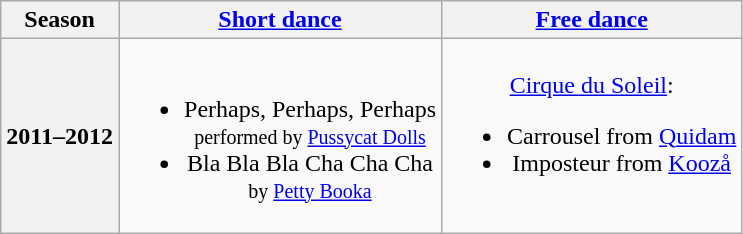<table class=wikitable style=text-align:center>
<tr>
<th>Season</th>
<th><a href='#'>Short dance</a></th>
<th><a href='#'>Free dance</a></th>
</tr>
<tr>
<th>2011–2012 <br> </th>
<td><br><ul><li>Perhaps, Perhaps, Perhaps <br><small> performed by <a href='#'>Pussycat Dolls</a> </small></li><li>Bla Bla Bla Cha Cha Cha <br><small> by <a href='#'>Petty Booka</a> </small></li></ul></td>
<td><a href='#'>Cirque du Soleil</a>:<br><ul><li>Carrousel from <a href='#'>Quidam</a></li><li>Imposteur from <a href='#'>Koozå</a></li></ul></td>
</tr>
</table>
